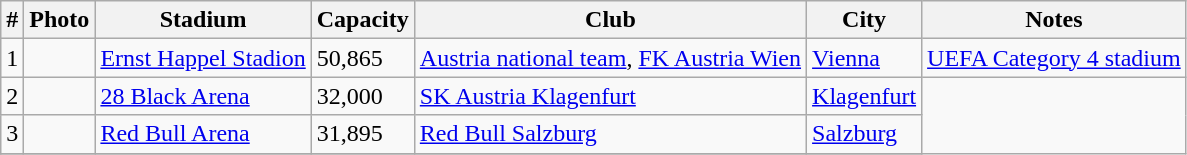<table class="wikitable sortable">
<tr>
<th>#</th>
<th>Photo</th>
<th>Stadium</th>
<th>Capacity</th>
<th>Club</th>
<th>City</th>
<th>Notes</th>
</tr>
<tr>
<td>1</td>
<td></td>
<td><a href='#'>Ernst Happel Stadion</a></td>
<td>50,865</td>
<td><a href='#'>Austria national team</a>, <a href='#'>FK Austria Wien</a></td>
<td><a href='#'>Vienna</a></td>
<td><a href='#'>UEFA Category 4 stadium</a></td>
</tr>
<tr>
<td>2</td>
<td></td>
<td><a href='#'>28 Black Arena</a></td>
<td>32,000</td>
<td><a href='#'>SK Austria Klagenfurt</a></td>
<td><a href='#'>Klagenfurt</a></td>
</tr>
<tr>
<td>3</td>
<td></td>
<td><a href='#'>Red Bull Arena</a></td>
<td>31,895</td>
<td><a href='#'>Red Bull Salzburg</a></td>
<td><a href='#'>Salzburg</a></td>
</tr>
<tr>
</tr>
</table>
